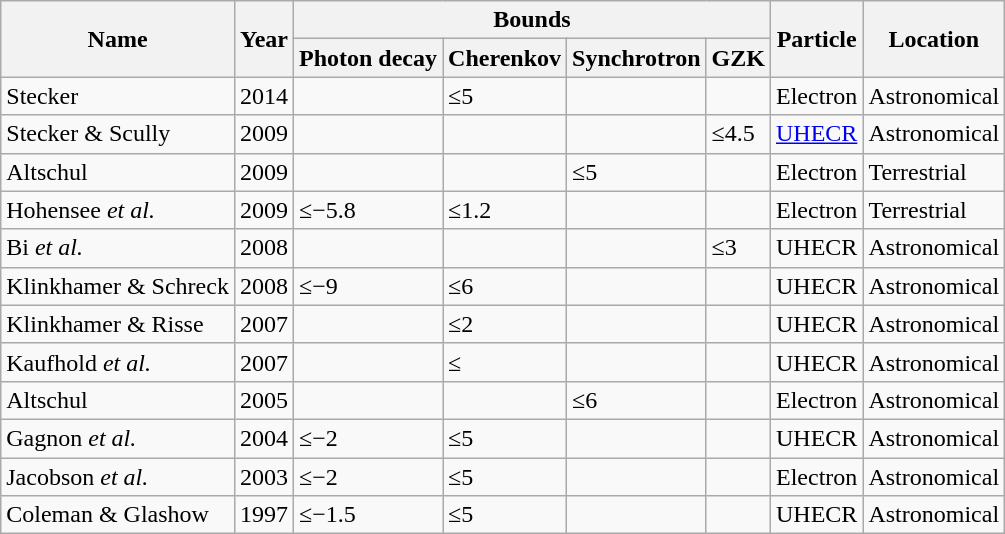<table class=wikitable>
<tr>
<th rowspan=2>Name</th>
<th rowspan=2>Year</th>
<th colspan=4>Bounds</th>
<th rowspan=2>Particle</th>
<th rowspan=2>Location</th>
</tr>
<tr>
<th>Photon decay</th>
<th>Cherenkov</th>
<th>Synchrotron</th>
<th>GZK</th>
</tr>
<tr>
<td>Stecker</td>
<td>2014</td>
<td></td>
<td>≤5</td>
<td></td>
<td></td>
<td>Electron</td>
<td>Astronomical</td>
</tr>
<tr>
<td>Stecker & Scully</td>
<td>2009</td>
<td></td>
<td></td>
<td></td>
<td>≤4.5</td>
<td><a href='#'>UHECR</a></td>
<td>Astronomical</td>
</tr>
<tr>
<td>Altschul</td>
<td>2009</td>
<td></td>
<td></td>
<td>≤5</td>
<td></td>
<td>Electron</td>
<td>Terrestrial</td>
</tr>
<tr>
<td>Hohensee <em>et al.</em></td>
<td>2009</td>
<td>≤−5.8</td>
<td>≤1.2</td>
<td></td>
<td></td>
<td>Electron</td>
<td>Terrestrial</td>
</tr>
<tr>
<td>Bi <em>et al.</em></td>
<td>2008</td>
<td></td>
<td></td>
<td></td>
<td>≤3</td>
<td>UHECR</td>
<td>Astronomical</td>
</tr>
<tr>
<td>Klinkhamer & Schreck</td>
<td>2008</td>
<td>≤−9</td>
<td>≤6</td>
<td></td>
<td></td>
<td>UHECR</td>
<td>Astronomical</td>
</tr>
<tr>
<td>Klinkhamer & Risse</td>
<td>2007</td>
<td></td>
<td>≤2</td>
<td></td>
<td></td>
<td>UHECR</td>
<td>Astronomical</td>
</tr>
<tr>
<td>Kaufhold <em>et al.</em></td>
<td>2007</td>
<td></td>
<td>≤</td>
<td></td>
<td></td>
<td>UHECR</td>
<td>Astronomical</td>
</tr>
<tr>
<td>Altschul</td>
<td>2005</td>
<td></td>
<td></td>
<td>≤6</td>
<td></td>
<td>Electron</td>
<td>Astronomical</td>
</tr>
<tr>
<td>Gagnon <em>et al.</em></td>
<td>2004</td>
<td>≤−2</td>
<td>≤5</td>
<td></td>
<td></td>
<td>UHECR</td>
<td>Astronomical</td>
</tr>
<tr>
<td>Jacobson <em>et al.</em></td>
<td>2003</td>
<td>≤−2</td>
<td>≤5</td>
<td></td>
<td></td>
<td>Electron</td>
<td>Astronomical</td>
</tr>
<tr>
<td>Coleman & Glashow</td>
<td>1997</td>
<td>≤−1.5</td>
<td>≤5</td>
<td></td>
<td></td>
<td>UHECR</td>
<td>Astronomical</td>
</tr>
</table>
